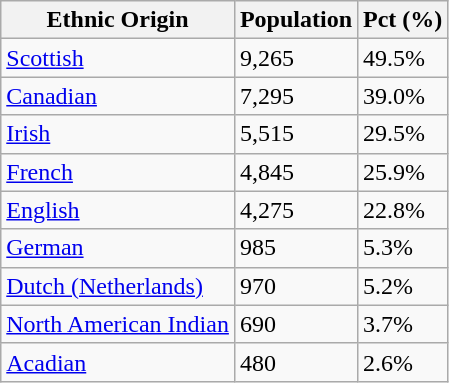<table class="wikitable">
<tr>
<th>Ethnic Origin</th>
<th>Population</th>
<th>Pct (%)</th>
</tr>
<tr>
<td><a href='#'>Scottish</a></td>
<td>9,265</td>
<td>49.5%</td>
</tr>
<tr>
<td><a href='#'>Canadian</a></td>
<td>7,295</td>
<td>39.0%</td>
</tr>
<tr>
<td><a href='#'>Irish</a></td>
<td>5,515</td>
<td>29.5%</td>
</tr>
<tr>
<td><a href='#'>French</a></td>
<td>4,845</td>
<td>25.9%</td>
</tr>
<tr>
<td><a href='#'>English</a></td>
<td>4,275</td>
<td>22.8%</td>
</tr>
<tr>
<td><a href='#'>German</a></td>
<td>985</td>
<td>5.3%</td>
</tr>
<tr>
<td><a href='#'>Dutch (Netherlands)</a></td>
<td>970</td>
<td>5.2%</td>
</tr>
<tr>
<td><a href='#'>North American Indian</a></td>
<td>690</td>
<td>3.7%</td>
</tr>
<tr>
<td><a href='#'>Acadian</a></td>
<td>480</td>
<td>2.6%</td>
</tr>
</table>
